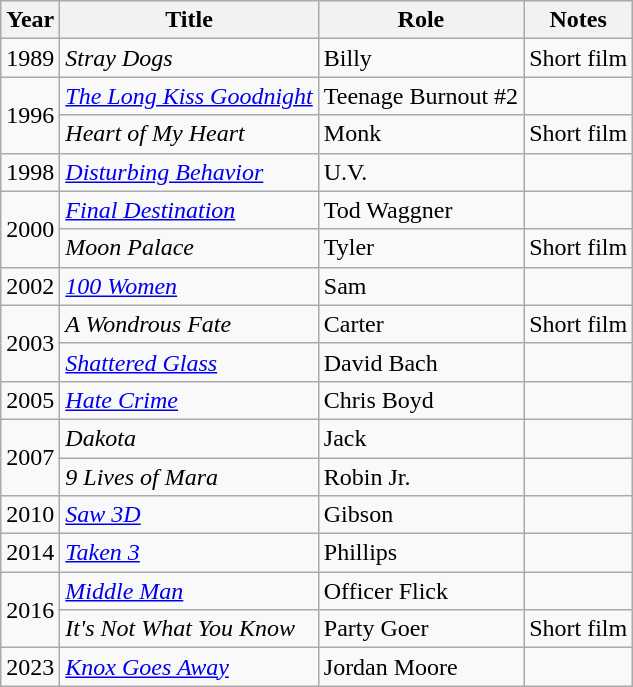<table class="wikitable sortable">
<tr>
<th scope="col">Year</th>
<th scope="col">Title</th>
<th scope="col">Role</th>
<th scope="col" class="unsortable">Notes</th>
</tr>
<tr>
<td>1989</td>
<td><em>Stray Dogs</em></td>
<td>Billy</td>
<td>Short film</td>
</tr>
<tr>
<td rowspan="2">1996</td>
<td><em><a href='#'>The Long Kiss Goodnight</a></em></td>
<td>Teenage Burnout #2</td>
<td></td>
</tr>
<tr>
<td><em>Heart of My Heart</em></td>
<td>Monk</td>
<td>Short film</td>
</tr>
<tr>
<td>1998</td>
<td><em><a href='#'>Disturbing Behavior</a></em></td>
<td>U.V.</td>
<td></td>
</tr>
<tr>
<td rowspan="2">2000</td>
<td><em><a href='#'>Final Destination</a></em></td>
<td>Tod Waggner</td>
<td></td>
</tr>
<tr>
<td><em>Moon Palace</em></td>
<td>Tyler</td>
<td>Short film</td>
</tr>
<tr>
<td>2002</td>
<td><em><a href='#'>100 Women</a></em></td>
<td>Sam</td>
<td></td>
</tr>
<tr>
<td rowspan="2">2003</td>
<td><em>A Wondrous Fate</em></td>
<td>Carter</td>
<td>Short film</td>
</tr>
<tr>
<td><em><a href='#'>Shattered Glass</a></em></td>
<td>David Bach</td>
<td></td>
</tr>
<tr>
<td>2005</td>
<td><em><a href='#'>Hate Crime</a></em></td>
<td>Chris Boyd</td>
<td></td>
</tr>
<tr>
<td rowspan="2">2007</td>
<td><em>Dakota</em></td>
<td>Jack</td>
<td></td>
</tr>
<tr>
<td><em>9 Lives of Mara</em></td>
<td>Robin Jr.</td>
<td></td>
</tr>
<tr>
<td>2010</td>
<td><em><a href='#'>Saw 3D</a></em></td>
<td>Gibson</td>
<td></td>
</tr>
<tr>
<td>2014</td>
<td><em><a href='#'>Taken 3</a></em></td>
<td>Phillips</td>
<td></td>
</tr>
<tr>
<td rowspan="2">2016</td>
<td><em><a href='#'>Middle Man</a></em></td>
<td>Officer Flick</td>
<td></td>
</tr>
<tr>
<td><em>It's Not What You Know</em></td>
<td>Party Goer</td>
<td>Short film</td>
</tr>
<tr>
<td>2023</td>
<td><em><a href='#'>Knox Goes Away</a></em></td>
<td>Jordan Moore</td>
<td></td>
</tr>
</table>
